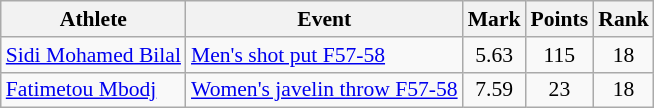<table class="wikitable" style="font-size:90%">
<tr>
<th>Athlete</th>
<th>Event</th>
<th>Mark</th>
<th>Points</th>
<th>Rank</th>
</tr>
<tr align=center>
<td align=left><a href='#'>Sidi Mohamed Bilal</a></td>
<td align=left><a href='#'>Men's shot put F57-58</a></td>
<td>5.63</td>
<td>115</td>
<td>18</td>
</tr>
<tr align=center>
<td align=left><a href='#'>Fatimetou Mbodj</a></td>
<td align=left><a href='#'>Women's javelin throw F57-58</a></td>
<td>7.59</td>
<td>23</td>
<td>18</td>
</tr>
</table>
